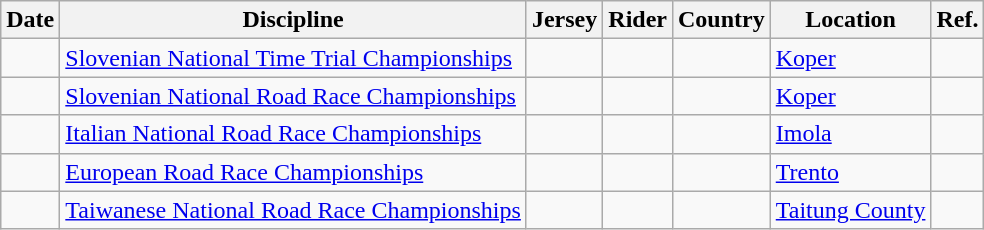<table class="wikitable sortable">
<tr>
<th>Date</th>
<th>Discipline</th>
<th>Jersey</th>
<th>Rider</th>
<th>Country</th>
<th>Location</th>
<th class="unsortable">Ref.</th>
</tr>
<tr>
<td></td>
<td><a href='#'>Slovenian National Time Trial Championships</a></td>
<td align="center"></td>
<td></td>
<td></td>
<td><a href='#'>Koper</a></td>
<td align="center"></td>
</tr>
<tr>
<td></td>
<td><a href='#'>Slovenian National Road Race Championships</a></td>
<td align="center"></td>
<td></td>
<td></td>
<td><a href='#'>Koper</a></td>
<td align="center"></td>
</tr>
<tr>
<td></td>
<td><a href='#'>Italian National Road Race Championships</a></td>
<td align="center"></td>
<td></td>
<td></td>
<td><a href='#'>Imola</a></td>
<td align="center"></td>
</tr>
<tr>
<td></td>
<td><a href='#'>European Road Race Championships</a></td>
<td align="center"></td>
<td></td>
<td></td>
<td><a href='#'>Trento</a></td>
<td align="center"></td>
</tr>
<tr>
<td></td>
<td><a href='#'>Taiwanese National Road Race Championships</a></td>
<td align="center"></td>
<td></td>
<td></td>
<td><a href='#'>Taitung County</a></td>
<td align="center"></td>
</tr>
</table>
